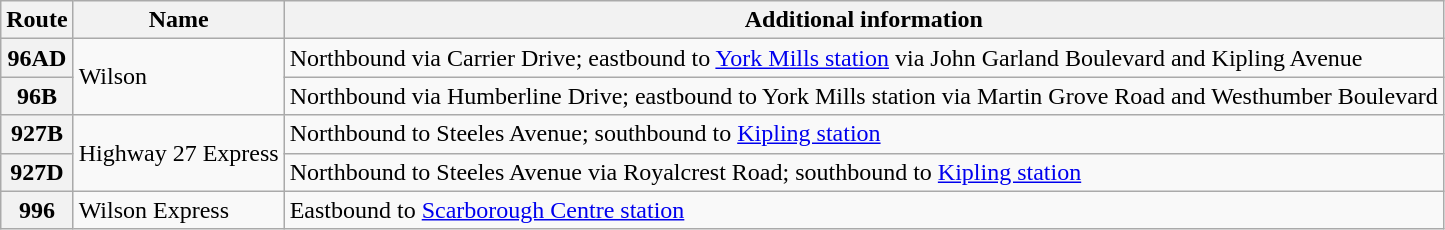<table class="wikitable">
<tr>
<th>Route</th>
<th>Name</th>
<th>Additional information</th>
</tr>
<tr>
<th>96AD</th>
<td rowspan="2">Wilson</td>
<td>Northbound via Carrier Drive; eastbound to <a href='#'>York Mills station</a> via John Garland Boulevard and Kipling Avenue</td>
</tr>
<tr>
<th>96B</th>
<td>Northbound via Humberline Drive; eastbound to York Mills station via Martin Grove Road and Westhumber Boulevard</td>
</tr>
<tr>
<th>927B</th>
<td rowspan="2">Highway 27 Express</td>
<td>Northbound to Steeles Avenue; southbound to <a href='#'>Kipling station</a></td>
</tr>
<tr>
<th>927D</th>
<td>Northbound to Steeles Avenue via Royalcrest Road; southbound to <a href='#'>Kipling station</a></td>
</tr>
<tr>
<th>996</th>
<td>Wilson Express</td>
<td>Eastbound to <a href='#'>Scarborough Centre station</a></td>
</tr>
</table>
